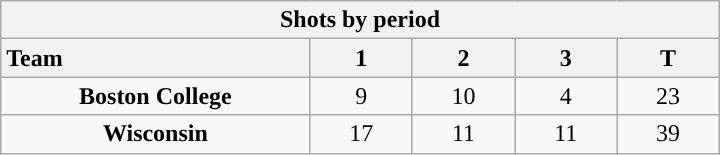<table class="wikitable" style="width:30em; text-align:right;">
<tr>
<th colspan=5>Shots by period</th>
</tr>
<tr>
<th style="width:10em; text-align:left;">Team</th>
<th style="width:3em;">1</th>
<th style="width:3em;">2</th>
<th style="width:3em;">3</th>
<th style="width:3em;">T</th>
</tr>
<tr>
<td align=center><strong>Boston College</strong></td>
<td align=center>9</td>
<td align=center>10</td>
<td align=center>4</td>
<td align=center>23</td>
</tr>
<tr>
<td align=center><strong>Wisconsin</strong></td>
<td align=center>17</td>
<td align=center>11</td>
<td align=center>11</td>
<td align=center>39</td>
</tr>
</table>
